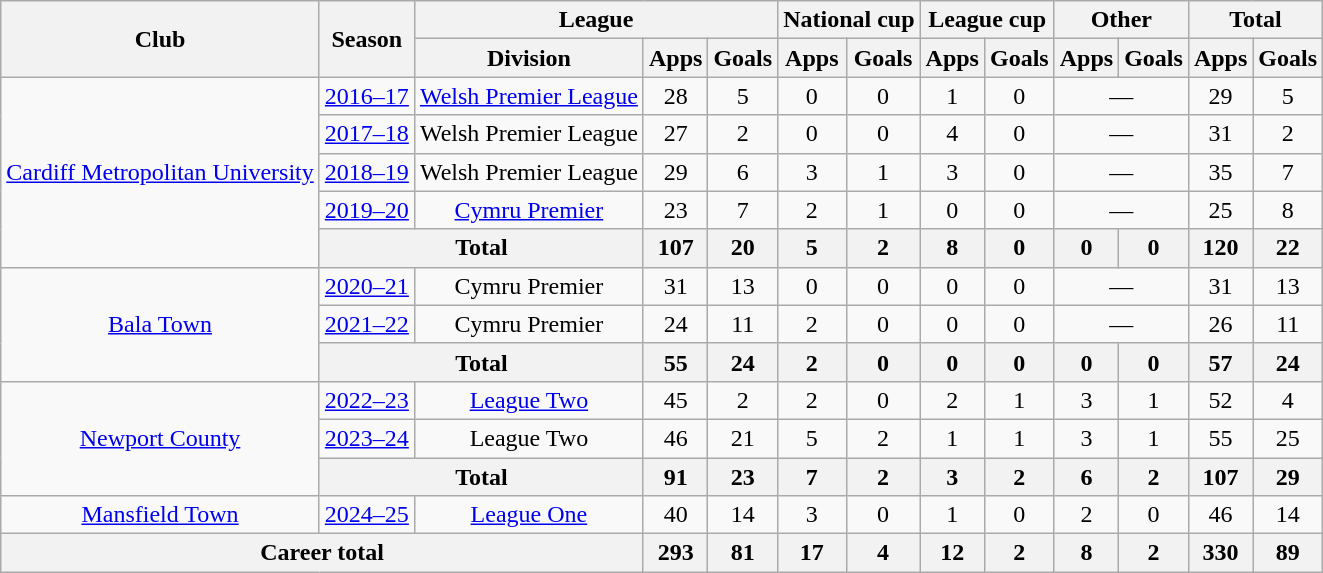<table class="wikitable" style="text-align: center;">
<tr>
<th rowspan="2">Club</th>
<th rowspan="2">Season</th>
<th colspan="3">League</th>
<th colspan="2">National cup</th>
<th colspan="2">League cup</th>
<th colspan="2">Other</th>
<th colspan="2">Total</th>
</tr>
<tr>
<th>Division</th>
<th>Apps</th>
<th>Goals</th>
<th>Apps</th>
<th>Goals</th>
<th>Apps</th>
<th>Goals</th>
<th>Apps</th>
<th>Goals</th>
<th>Apps</th>
<th>Goals</th>
</tr>
<tr>
<td rowspan=5><a href='#'>Cardiff Metropolitan University</a></td>
<td><a href='#'>2016–17</a></td>
<td><a href='#'>Welsh Premier League</a></td>
<td>28</td>
<td>5</td>
<td>0</td>
<td>0</td>
<td>1</td>
<td>0</td>
<td colspan=2>—</td>
<td>29</td>
<td>5</td>
</tr>
<tr>
<td><a href='#'>2017–18</a></td>
<td>Welsh Premier League</td>
<td>27</td>
<td>2</td>
<td>0</td>
<td>0</td>
<td>4</td>
<td>0</td>
<td colspan=2>—</td>
<td>31</td>
<td>2</td>
</tr>
<tr>
<td><a href='#'>2018–19</a></td>
<td>Welsh Premier League</td>
<td>29</td>
<td>6</td>
<td>3</td>
<td>1</td>
<td>3</td>
<td>0</td>
<td colspan=2>—</td>
<td>35</td>
<td>7</td>
</tr>
<tr>
<td><a href='#'>2019–20</a></td>
<td><a href='#'>Cymru Premier</a></td>
<td>23</td>
<td>7</td>
<td>2</td>
<td>1</td>
<td>0</td>
<td>0</td>
<td colspan=2>—</td>
<td>25</td>
<td>8</td>
</tr>
<tr>
<th colspan="2">Total</th>
<th>107</th>
<th>20</th>
<th>5</th>
<th>2</th>
<th>8</th>
<th>0</th>
<th>0</th>
<th>0</th>
<th>120</th>
<th>22</th>
</tr>
<tr>
<td rowspan=3><a href='#'>Bala Town</a></td>
<td><a href='#'>2020–21</a></td>
<td>Cymru Premier</td>
<td>31</td>
<td>13</td>
<td>0</td>
<td>0</td>
<td>0</td>
<td>0</td>
<td colspan=2>—</td>
<td>31</td>
<td>13</td>
</tr>
<tr>
<td><a href='#'>2021–22</a></td>
<td>Cymru Premier</td>
<td>24</td>
<td>11</td>
<td>2</td>
<td>0</td>
<td>0</td>
<td>0</td>
<td colspan=2>—</td>
<td>26</td>
<td>11</td>
</tr>
<tr>
<th colspan="2">Total</th>
<th>55</th>
<th>24</th>
<th>2</th>
<th>0</th>
<th>0</th>
<th>0</th>
<th>0</th>
<th>0</th>
<th>57</th>
<th>24</th>
</tr>
<tr>
<td rowspan=3><a href='#'>Newport County</a></td>
<td><a href='#'>2022–23</a></td>
<td><a href='#'>League Two</a></td>
<td>45</td>
<td>2</td>
<td>2</td>
<td>0</td>
<td>2</td>
<td>1</td>
<td>3</td>
<td>1</td>
<td>52</td>
<td>4</td>
</tr>
<tr>
<td><a href='#'>2023–24</a></td>
<td>League Two</td>
<td>46</td>
<td>21</td>
<td>5</td>
<td>2</td>
<td>1</td>
<td>1</td>
<td>3</td>
<td>1</td>
<td>55</td>
<td>25</td>
</tr>
<tr>
<th colspan="2">Total</th>
<th>91</th>
<th>23</th>
<th>7</th>
<th>2</th>
<th>3</th>
<th>2</th>
<th>6</th>
<th>2</th>
<th>107</th>
<th>29</th>
</tr>
<tr>
<td><a href='#'>Mansfield Town</a></td>
<td><a href='#'>2024–25</a></td>
<td><a href='#'>League One</a></td>
<td>40</td>
<td>14</td>
<td>3</td>
<td>0</td>
<td>1</td>
<td>0</td>
<td>2</td>
<td>0</td>
<td>46</td>
<td>14</td>
</tr>
<tr>
<th colspan="3">Career total</th>
<th>293</th>
<th>81</th>
<th>17</th>
<th>4</th>
<th>12</th>
<th>2</th>
<th>8</th>
<th>2</th>
<th>330</th>
<th>89</th>
</tr>
</table>
